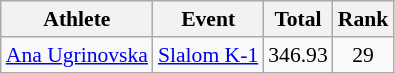<table class=wikitable style="font-size:90%">
<tr>
<th>Athlete</th>
<th>Event</th>
<th>Total</th>
<th>Rank</th>
</tr>
<tr>
<td><a href='#'>Ana Ugrinovska</a></td>
<td><a href='#'>Slalom K-1</a></td>
<td align="center">346.93</td>
<td align="center">29</td>
</tr>
</table>
